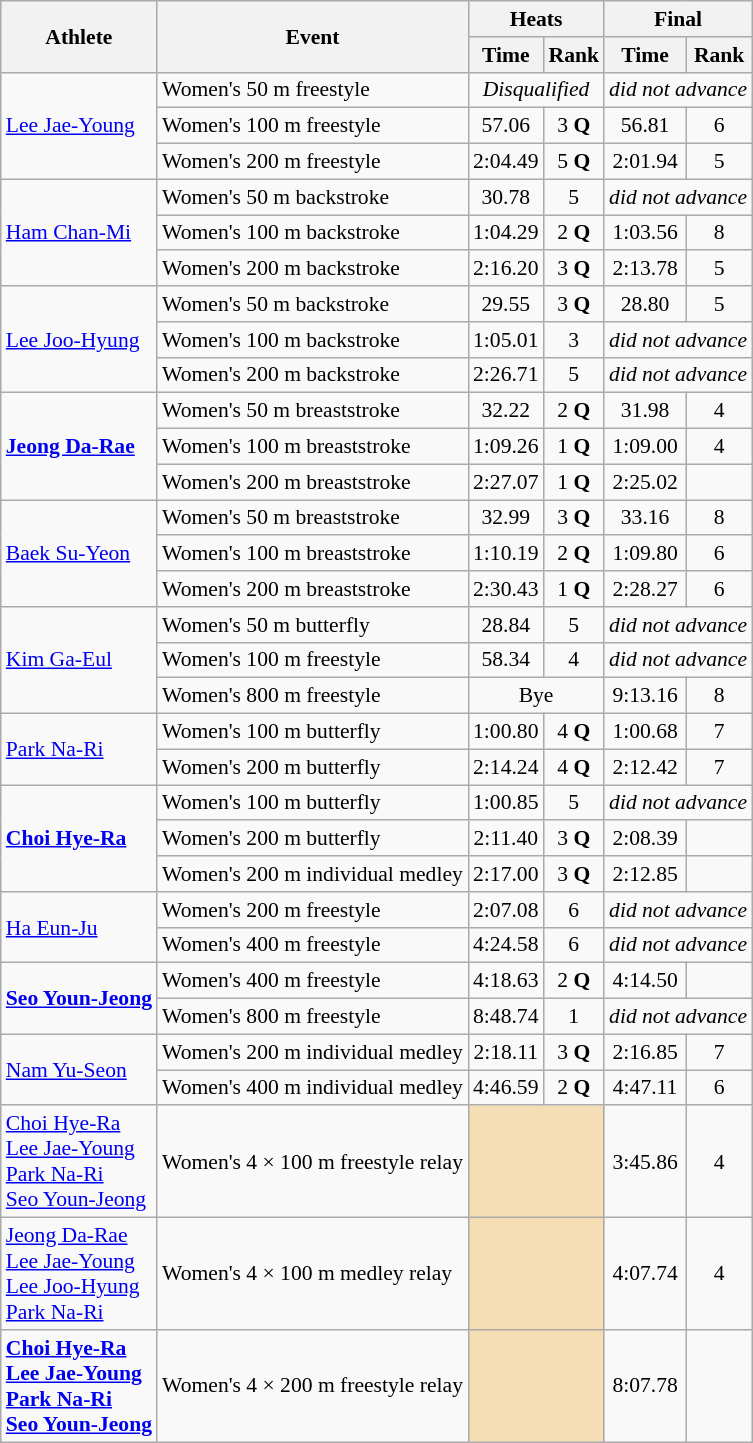<table class="wikitable" style="font-size:90%; text-align:center;">
<tr>
<th rowspan="2">Athlete</th>
<th rowspan="2">Event</th>
<th colspan="2">Heats</th>
<th colspan="2">Final</th>
</tr>
<tr>
<th>Time</th>
<th>Rank</th>
<th>Time</th>
<th>Rank</th>
</tr>
<tr>
<td align=left rowspan=3><a href='#'>Lee Jae-Young</a></td>
<td align=left>Women's 50 m freestyle</td>
<td colspan=2><em>Disqualified</em></td>
<td colspan=2><em>did not advance</em></td>
</tr>
<tr>
<td align=left>Women's 100 m freestyle</td>
<td>57.06</td>
<td>3 <strong>Q</strong></td>
<td>56.81</td>
<td>6</td>
</tr>
<tr>
<td align=left>Women's 200 m freestyle</td>
<td>2:04.49</td>
<td>5 <strong>Q</strong></td>
<td>2:01.94</td>
<td>5</td>
</tr>
<tr>
<td align=left rowspan=3><a href='#'>Ham Chan-Mi</a></td>
<td align=left>Women's 50 m backstroke</td>
<td>30.78</td>
<td>5</td>
<td colspan=2><em>did not advance</em></td>
</tr>
<tr>
<td align=left>Women's 100 m backstroke</td>
<td>1:04.29</td>
<td>2 <strong>Q</strong></td>
<td>1:03.56</td>
<td>8</td>
</tr>
<tr>
<td align=left>Women's 200 m backstroke</td>
<td>2:16.20</td>
<td>3 <strong>Q</strong></td>
<td>2:13.78</td>
<td>5</td>
</tr>
<tr>
<td align=left rowspan=3><a href='#'>Lee Joo-Hyung</a></td>
<td align=left>Women's 50 m backstroke</td>
<td>29.55</td>
<td>3 <strong>Q</strong></td>
<td>28.80</td>
<td>5</td>
</tr>
<tr>
<td align=left>Women's 100 m backstroke</td>
<td>1:05.01</td>
<td>3</td>
<td colspan=2><em>did not advance</em></td>
</tr>
<tr>
<td align=left>Women's 200 m backstroke</td>
<td>2:26.71</td>
<td>5</td>
<td colspan=2><em>did not advance</em></td>
</tr>
<tr>
<td align=left rowspan=3><strong><a href='#'>Jeong Da-Rae</a></strong></td>
<td align=left>Women's 50 m breaststroke</td>
<td>32.22</td>
<td>2 <strong>Q</strong></td>
<td>31.98</td>
<td>4</td>
</tr>
<tr>
<td align=left>Women's 100 m breaststroke</td>
<td>1:09.26</td>
<td>1 <strong>Q</strong></td>
<td>1:09.00</td>
<td>4</td>
</tr>
<tr>
<td align=left>Women's 200 m breaststroke</td>
<td>2:27.07</td>
<td>1 <strong>Q</strong></td>
<td>2:25.02</td>
<td></td>
</tr>
<tr>
<td align=left rowspan=3><a href='#'>Baek Su-Yeon</a></td>
<td align=left>Women's 50 m breaststroke</td>
<td>32.99</td>
<td>3 <strong>Q</strong></td>
<td>33.16</td>
<td>8</td>
</tr>
<tr>
<td align=left>Women's 100 m breaststroke</td>
<td>1:10.19</td>
<td>2 <strong>Q</strong></td>
<td>1:09.80</td>
<td>6</td>
</tr>
<tr>
<td align=left>Women's 200 m breaststroke</td>
<td>2:30.43</td>
<td>1 <strong>Q</strong></td>
<td>2:28.27</td>
<td>6</td>
</tr>
<tr>
<td align=left rowspan=3><a href='#'>Kim Ga-Eul</a></td>
<td align=left>Women's 50 m butterfly</td>
<td>28.84</td>
<td>5</td>
<td colspan=2><em>did not advance</em></td>
</tr>
<tr>
<td align=left>Women's 100 m freestyle</td>
<td>58.34</td>
<td>4</td>
<td colspan=2><em>did not advance</em></td>
</tr>
<tr>
<td align=left>Women's 800 m freestyle</td>
<td colspan=2>Bye</td>
<td>9:13.16</td>
<td>8</td>
</tr>
<tr>
<td align=left rowspan=2><a href='#'>Park Na-Ri</a></td>
<td align=left>Women's 100 m butterfly</td>
<td>1:00.80</td>
<td>4 <strong>Q</strong></td>
<td>1:00.68</td>
<td>7</td>
</tr>
<tr>
<td align=left>Women's 200 m butterfly</td>
<td>2:14.24</td>
<td>4 <strong>Q</strong></td>
<td>2:12.42</td>
<td>7</td>
</tr>
<tr>
<td align=left rowspan=3><strong><a href='#'>Choi Hye-Ra</a></strong></td>
<td align=left>Women's 100 m butterfly</td>
<td>1:00.85</td>
<td>5</td>
<td colspan=2><em>did not advance</em></td>
</tr>
<tr>
<td align=left>Women's 200 m butterfly</td>
<td>2:11.40</td>
<td>3 <strong>Q</strong></td>
<td>2:08.39</td>
<td></td>
</tr>
<tr>
<td align=left>Women's 200 m individual medley</td>
<td>2:17.00</td>
<td>3 <strong>Q</strong></td>
<td>2:12.85</td>
<td></td>
</tr>
<tr>
<td align=left rowspan=2><a href='#'>Ha Eun-Ju</a></td>
<td align=left>Women's 200 m freestyle</td>
<td>2:07.08</td>
<td>6</td>
<td colspan=2><em>did not advance</em></td>
</tr>
<tr>
<td align=left>Women's 400 m freestyle</td>
<td>4:24.58</td>
<td>6</td>
<td colspan=2><em>did not advance</em></td>
</tr>
<tr>
<td align=left rowspan=2><strong><a href='#'>Seo Youn-Jeong</a></strong></td>
<td align=left>Women's 400 m freestyle</td>
<td>4:18.63</td>
<td>2 <strong>Q</strong></td>
<td>4:14.50</td>
<td></td>
</tr>
<tr>
<td align=left>Women's 800 m freestyle</td>
<td>8:48.74</td>
<td>1</td>
<td colspan=2><em>did not advance</em></td>
</tr>
<tr>
<td align=left rowspan=2><a href='#'>Nam Yu-Seon</a></td>
<td align=left>Women's 200 m individual medley</td>
<td>2:18.11</td>
<td>3 <strong>Q</strong></td>
<td>2:16.85</td>
<td>7</td>
</tr>
<tr>
<td align=left>Women's 400 m individual medley</td>
<td>4:46.59</td>
<td>2 <strong>Q</strong></td>
<td>4:47.11</td>
<td>6</td>
</tr>
<tr>
<td align=left><a href='#'>Choi Hye-Ra</a><br><a href='#'>Lee Jae-Young</a><br><a href='#'>Park Na-Ri</a><br><a href='#'>Seo Youn-Jeong</a></td>
<td align=left>Women's 4 × 100 m freestyle relay</td>
<td colspan=2 bgcolor=wheat></td>
<td>3:45.86</td>
<td>4</td>
</tr>
<tr>
<td align=left><a href='#'>Jeong Da-Rae</a><br><a href='#'>Lee Jae-Young</a><br><a href='#'>Lee Joo-Hyung</a><br><a href='#'>Park Na-Ri</a></td>
<td align=left>Women's 4 × 100 m medley relay</td>
<td colspan=2 bgcolor=wheat></td>
<td>4:07.74</td>
<td>4</td>
</tr>
<tr>
<td align=left><strong><a href='#'>Choi Hye-Ra</a><br><a href='#'>Lee Jae-Young</a><br><a href='#'>Park Na-Ri</a><br><a href='#'>Seo Youn-Jeong</a></strong></td>
<td align=left>Women's 4 × 200 m freestyle relay</td>
<td colspan=2 bgcolor=wheat></td>
<td>8:07.78</td>
<td></td>
</tr>
</table>
